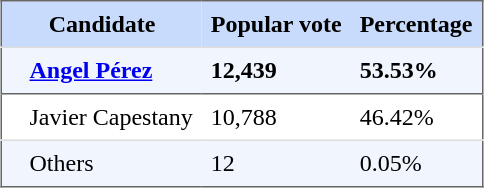<table style="border: 1px solid #666666; border-collapse: collapse" align="center" cellpadding="6">
<tr style="background-color: #C9DBFC">
<th colspan="2">Candidate</th>
<th>Popular vote</th>
<th>Percentage</th>
</tr>
<tr style="background-color: #F0F5FE">
<td style="border-top: 1px solid #DDDDDD"></td>
<td style="border-top: 1px solid #DDDDDD"><strong><a href='#'>Angel Pérez</a></strong></td>
<td style="border-top: 1px solid #DDDDDD"><strong>12,439</strong></td>
<td style="border-top: 1px solid #DDDDDD"><strong>53.53%</strong></td>
</tr>
<tr>
<td style="border-top: 1px solid #666666"></td>
<td style="border-top: 1px solid #666666">Javier Capestany</td>
<td style="border-top: 1px solid #666666">10,788</td>
<td style="border-top: 1px solid #666666">46.42%</td>
</tr>
<tr style="background-color: #F0F5FE">
<td style="border-top: 1px solid #DDDDDD"></td>
<td style="border-top: 1px solid #DDDDDD">Others</td>
<td style="border-top: 1px solid #DDDDDD">12</td>
<td style="border-top: 1px solid #DDDDDD">0.05%</td>
</tr>
</table>
